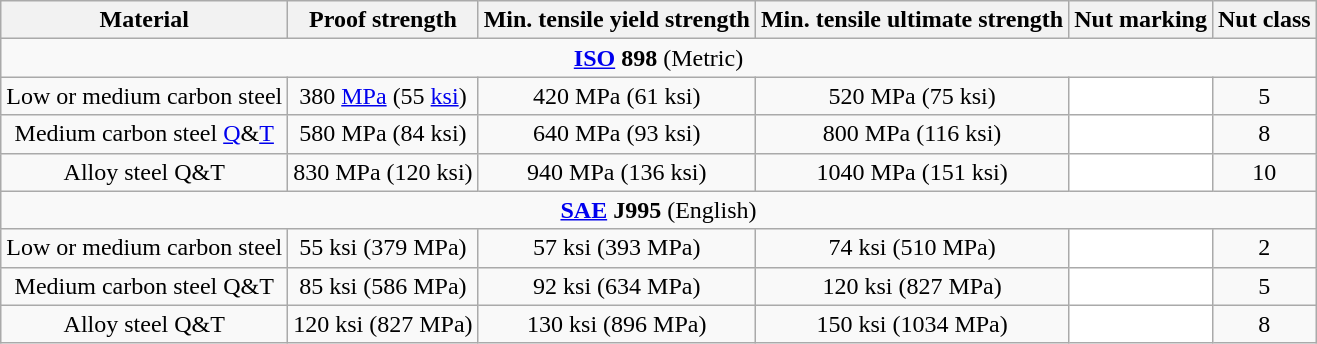<table class="wikitable">
<tr>
<th>Material</th>
<th>Proof strength</th>
<th>Min. tensile yield strength</th>
<th>Min. tensile ultimate strength</th>
<th>Nut marking</th>
<th>Nut class</th>
</tr>
<tr>
<td colspan=8 align=center><strong><a href='#'>ISO</a> 898</strong> (Metric)</td>
</tr>
<tr align=center>
<td>Low or medium carbon steel</td>
<td>380 <a href='#'>MPa</a> (55 <a href='#'>ksi</a>)</td>
<td>420 MPa (61 ksi)</td>
<td>520 MPa (75 ksi)</td>
<td bgcolor="white"></td>
<td>5</td>
</tr>
<tr align=center>
<td>Medium carbon steel <a href='#'>Q</a>&<a href='#'>T</a></td>
<td>580 MPa (84 ksi)</td>
<td>640 MPa (93 ksi)</td>
<td>800 MPa (116 ksi)</td>
<td bgcolor="white"></td>
<td>8</td>
</tr>
<tr align=center>
<td>Alloy steel Q&T</td>
<td>830 MPa (120 ksi)</td>
<td>940 MPa (136 ksi)</td>
<td>1040 MPa (151 ksi)</td>
<td bgcolor="white"></td>
<td>10</td>
</tr>
<tr>
<td colspan=8 align=center><strong><a href='#'>SAE</a> J995</strong> (English)</td>
</tr>
<tr align=center>
<td>Low or medium carbon steel</td>
<td>55 ksi (379 MPa)</td>
<td>57 ksi (393 MPa)</td>
<td>74 ksi (510 MPa)</td>
<td bgcolor="white"></td>
<td>2</td>
</tr>
<tr align=center>
<td>Medium carbon steel Q&T</td>
<td>85 ksi (586 MPa)</td>
<td>92 ksi (634 MPa)</td>
<td>120 ksi (827 MPa)</td>
<td bgcolor="white"></td>
<td>5</td>
</tr>
<tr align=center>
<td>Alloy steel Q&T</td>
<td>120 ksi (827 MPa)</td>
<td>130 ksi (896 MPa)</td>
<td>150 ksi (1034 MPa)</td>
<td bgcolor="white"></td>
<td>8</td>
</tr>
</table>
